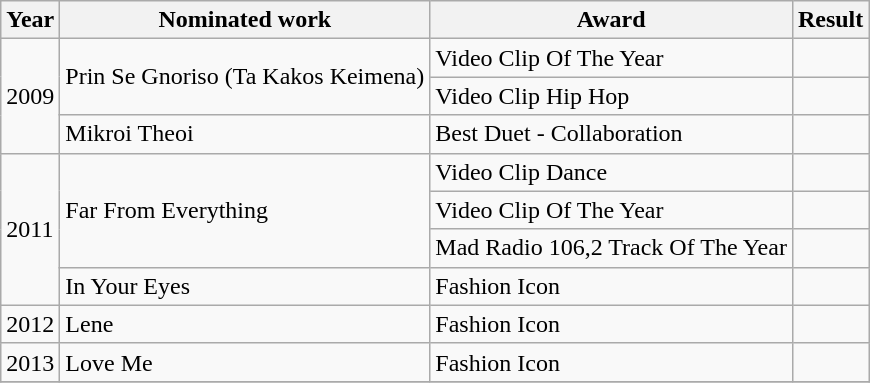<table class="wikitable">
<tr>
<th>Year</th>
<th>Nominated work</th>
<th>Award</th>
<th>Result</th>
</tr>
<tr>
<td rowspan="3">2009</td>
<td rowspan="2">Prin Se Gnoriso (Ta Kakos Keimena)</td>
<td>Video Clip Of The Year</td>
<td></td>
</tr>
<tr>
<td>Video Clip Hip Hop</td>
<td></td>
</tr>
<tr>
<td>Mikroi Theoi</td>
<td>Best Duet - Collaboration</td>
<td></td>
</tr>
<tr>
<td rowspan="4">2011</td>
<td rowspan="3">Far From Everything</td>
<td>Video Clip Dance</td>
<td></td>
</tr>
<tr>
<td>Video Clip Of The Year</td>
<td></td>
</tr>
<tr>
<td>Mad Radio 106,2 Track Of The Year</td>
<td></td>
</tr>
<tr>
<td>In Your Eyes</td>
<td>Fashion Icon</td>
<td></td>
</tr>
<tr>
<td>2012</td>
<td>Lene</td>
<td>Fashion Icon</td>
<td></td>
</tr>
<tr>
<td>2013</td>
<td>Love Me</td>
<td>Fashion Icon</td>
<td></td>
</tr>
<tr>
</tr>
</table>
